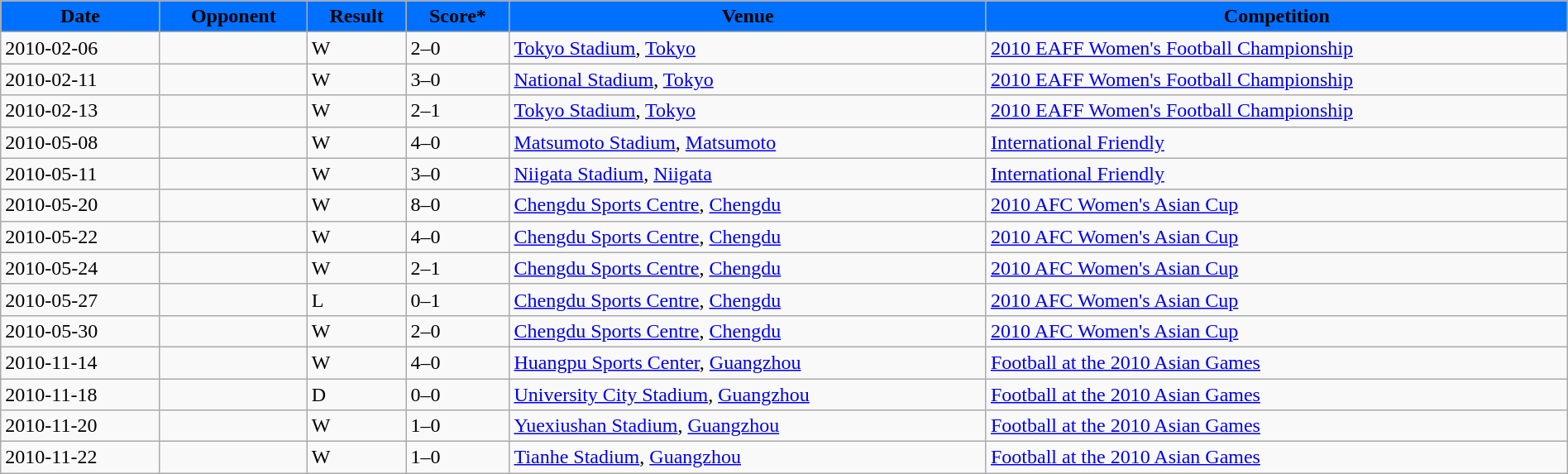<table class="wikitable" style="width: 100%;">
<tr>
<th style="background:#0070FF;"><span>Date</span></th>
<th style="background:#0070FF;"><span>Opponent</span></th>
<th style="background:#0070FF;"><span>Result</span></th>
<th style="background:#0070FF;"><span>Score*</span></th>
<th style="background:#0070FF;"><span>Venue</span></th>
<th style="background:#0070FF;"><span>Competition</span></th>
</tr>
<tr>
<td>2010-02-06</td>
<td></td>
<td>W</td>
<td>2–0</td>
<td> <a href='#'>Tokyo Stadium</a>, <a href='#'>Tokyo</a></td>
<td><a href='#'>2010 EAFF Women's Football Championship</a></td>
</tr>
<tr>
<td>2010-02-11</td>
<td></td>
<td>W</td>
<td>3–0</td>
<td> <a href='#'>National Stadium</a>, <a href='#'>Tokyo</a></td>
<td><a href='#'>2010 EAFF Women's Football Championship</a></td>
</tr>
<tr>
<td>2010-02-13</td>
<td></td>
<td>W</td>
<td>2–1</td>
<td> <a href='#'>Tokyo Stadium</a>, <a href='#'>Tokyo</a></td>
<td><a href='#'>2010 EAFF Women's Football Championship</a></td>
</tr>
<tr>
<td>2010-05-08</td>
<td></td>
<td>W</td>
<td>4–0</td>
<td> <a href='#'>Matsumoto Stadium</a>, <a href='#'>Matsumoto</a></td>
<td><a href='#'>International Friendly</a></td>
</tr>
<tr>
<td>2010-05-11</td>
<td></td>
<td>W</td>
<td>3–0</td>
<td> <a href='#'>Niigata Stadium</a>, <a href='#'>Niigata</a></td>
<td><a href='#'>International Friendly</a></td>
</tr>
<tr>
<td>2010-05-20</td>
<td></td>
<td>W</td>
<td>8–0</td>
<td> <a href='#'>Chengdu Sports Centre</a>, <a href='#'>Chengdu</a></td>
<td><a href='#'>2010 AFC Women's Asian Cup</a></td>
</tr>
<tr>
<td>2010-05-22</td>
<td></td>
<td>W</td>
<td>4–0</td>
<td> <a href='#'>Chengdu Sports Centre</a>, <a href='#'>Chengdu</a></td>
<td><a href='#'>2010 AFC Women's Asian Cup</a></td>
</tr>
<tr>
<td>2010-05-24</td>
<td></td>
<td>W</td>
<td>2–1</td>
<td> <a href='#'>Chengdu Sports Centre</a>, <a href='#'>Chengdu</a></td>
<td><a href='#'>2010 AFC Women's Asian Cup</a></td>
</tr>
<tr>
<td>2010-05-27</td>
<td></td>
<td>L</td>
<td>0–1</td>
<td> <a href='#'>Chengdu Sports Centre</a>, <a href='#'>Chengdu</a></td>
<td><a href='#'>2010 AFC Women's Asian Cup</a></td>
</tr>
<tr>
<td>2010-05-30</td>
<td></td>
<td>W</td>
<td>2–0</td>
<td> <a href='#'>Chengdu Sports Centre</a>, <a href='#'>Chengdu</a></td>
<td><a href='#'>2010 AFC Women's Asian Cup</a></td>
</tr>
<tr>
<td>2010-11-14</td>
<td></td>
<td>W</td>
<td>4–0</td>
<td> <a href='#'>Huangpu Sports Center</a>, <a href='#'>Guangzhou</a></td>
<td><a href='#'>Football at the 2010 Asian Games</a></td>
</tr>
<tr>
<td>2010-11-18</td>
<td></td>
<td>D</td>
<td>0–0</td>
<td> <a href='#'>University City Stadium</a>, <a href='#'>Guangzhou</a></td>
<td><a href='#'>Football at the 2010 Asian Games</a></td>
</tr>
<tr>
<td>2010-11-20</td>
<td></td>
<td>W</td>
<td>1–0</td>
<td> <a href='#'>Yuexiushan Stadium</a>, <a href='#'>Guangzhou</a></td>
<td><a href='#'>Football at the 2010 Asian Games</a></td>
</tr>
<tr>
<td>2010-11-22</td>
<td></td>
<td>W</td>
<td>1–0</td>
<td> <a href='#'>Tianhe Stadium</a>, <a href='#'>Guangzhou</a></td>
<td><a href='#'>Football at the 2010 Asian Games</a></td>
</tr>
</table>
